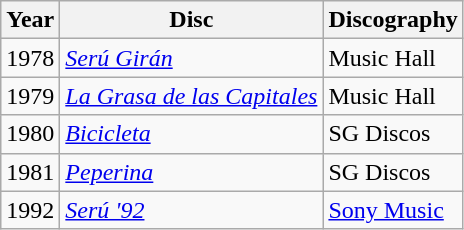<table class="wikitable">
<tr>
<th>Year</th>
<th>Disc</th>
<th>Discography</th>
</tr>
<tr>
<td>1978</td>
<td><em><a href='#'>Serú Girán</a></em></td>
<td>Music Hall</td>
</tr>
<tr>
<td>1979</td>
<td><em><a href='#'>La Grasa de las Capitales</a></em></td>
<td>Music Hall</td>
</tr>
<tr>
<td>1980</td>
<td><em><a href='#'>Bicicleta</a></em></td>
<td>SG Discos</td>
</tr>
<tr>
<td>1981</td>
<td><em><a href='#'>Peperina</a></em></td>
<td>SG Discos</td>
</tr>
<tr>
<td>1992</td>
<td><em><a href='#'>Serú '92</a></em></td>
<td><a href='#'>Sony Music</a></td>
</tr>
</table>
